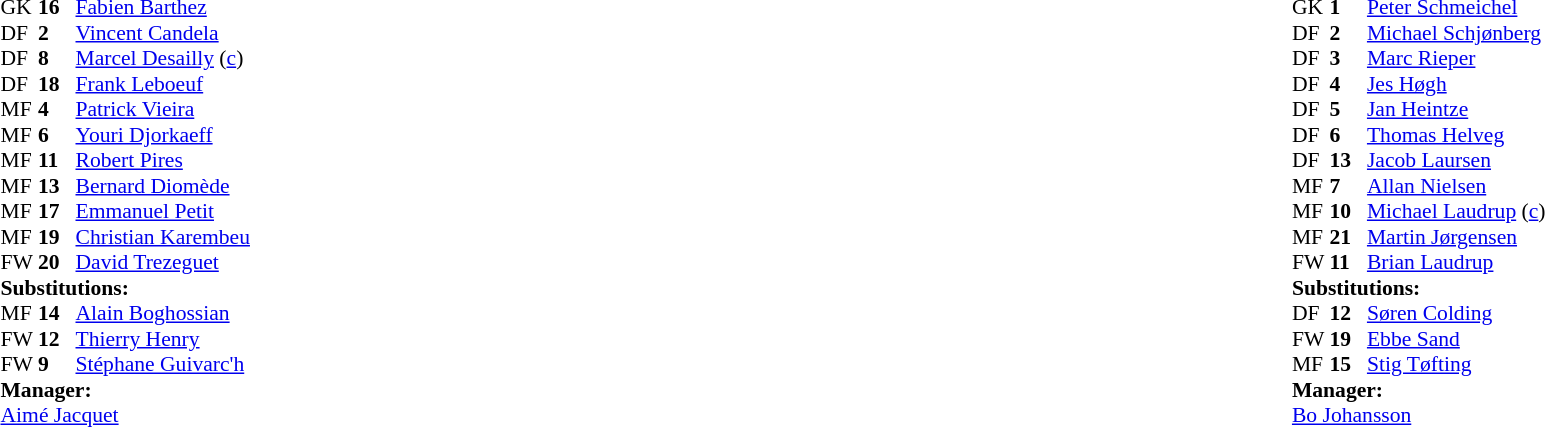<table width="100%">
<tr>
<td valign="top" width="50%"><br><table style="font-size: 90%" cellspacing="0" cellpadding="0">
<tr>
<th width="25"></th>
<th width="25"></th>
</tr>
<tr>
<td>GK</td>
<td><strong>16</strong></td>
<td><a href='#'>Fabien Barthez</a></td>
</tr>
<tr>
<td>DF</td>
<td><strong>2</strong></td>
<td><a href='#'>Vincent Candela</a></td>
</tr>
<tr>
<td>DF</td>
<td><strong>8</strong></td>
<td><a href='#'>Marcel Desailly</a> (<a href='#'>c</a>)</td>
</tr>
<tr>
<td>DF</td>
<td><strong>18</strong></td>
<td><a href='#'>Frank Leboeuf</a></td>
</tr>
<tr>
<td>MF</td>
<td><strong>4</strong></td>
<td><a href='#'>Patrick Vieira</a></td>
<td></td>
</tr>
<tr>
<td>MF</td>
<td><strong>6</strong></td>
<td><a href='#'>Youri Djorkaeff</a></td>
</tr>
<tr>
<td>MF</td>
<td><strong>11</strong></td>
<td><a href='#'>Robert Pires</a></td>
<td></td>
<td></td>
</tr>
<tr>
<td>MF</td>
<td><strong>13</strong></td>
<td><a href='#'>Bernard Diomède</a></td>
<td></td>
</tr>
<tr>
<td>MF</td>
<td><strong>17</strong></td>
<td><a href='#'>Emmanuel Petit</a></td>
<td></td>
<td></td>
</tr>
<tr>
<td>MF</td>
<td><strong>19</strong></td>
<td><a href='#'>Christian Karembeu</a></td>
</tr>
<tr>
<td>FW</td>
<td><strong>20</strong></td>
<td><a href='#'>David Trezeguet</a></td>
<td></td>
<td></td>
</tr>
<tr>
<td colspan=3><strong>Substitutions:</strong></td>
</tr>
<tr>
<td>MF</td>
<td><strong>14</strong></td>
<td><a href='#'>Alain Boghossian</a></td>
<td></td>
<td></td>
</tr>
<tr>
<td>FW</td>
<td><strong>12</strong></td>
<td><a href='#'>Thierry Henry</a></td>
<td></td>
<td></td>
</tr>
<tr>
<td>FW</td>
<td><strong>9</strong></td>
<td><a href='#'>Stéphane Guivarc'h</a></td>
<td></td>
<td></td>
</tr>
<tr>
<td colspan=3><strong>Manager:</strong></td>
</tr>
<tr>
<td colspan="4"><a href='#'>Aimé Jacquet</a></td>
</tr>
</table>
</td>
<td></td>
<td valign="top" width="50%"><br><table style="font-size: 90%" cellspacing="0" cellpadding="0" align=center>
<tr>
<th width="25"></th>
<th width="25"></th>
</tr>
<tr>
<td>GK</td>
<td><strong>1</strong></td>
<td><a href='#'>Peter Schmeichel</a></td>
<td></td>
</tr>
<tr>
<td>DF</td>
<td><strong>2</strong></td>
<td><a href='#'>Michael Schjønberg</a></td>
<td></td>
</tr>
<tr>
<td>DF</td>
<td><strong>3</strong></td>
<td><a href='#'>Marc Rieper</a></td>
</tr>
<tr>
<td>DF</td>
<td><strong>4</strong></td>
<td><a href='#'>Jes Høgh</a></td>
</tr>
<tr>
<td>DF</td>
<td><strong>5</strong></td>
<td><a href='#'>Jan Heintze</a></td>
</tr>
<tr>
<td>DF</td>
<td><strong>6</strong></td>
<td><a href='#'>Thomas Helveg</a></td>
</tr>
<tr>
<td>DF</td>
<td><strong>13</strong></td>
<td><a href='#'>Jacob Laursen</a></td>
<td></td>
<td></td>
</tr>
<tr>
<td>MF</td>
<td><strong>7</strong></td>
<td><a href='#'>Allan Nielsen</a></td>
</tr>
<tr>
<td>MF</td>
<td><strong>10</strong></td>
<td><a href='#'>Michael Laudrup</a> (<a href='#'>c</a>)</td>
</tr>
<tr>
<td>MF</td>
<td><strong>21</strong></td>
<td><a href='#'>Martin Jørgensen</a></td>
<td></td>
<td></td>
</tr>
<tr>
<td>FW</td>
<td><strong>11</strong></td>
<td><a href='#'>Brian Laudrup</a></td>
<td></td>
<td></td>
</tr>
<tr>
<td colspan=3><strong>Substitutions:</strong></td>
</tr>
<tr>
<td>DF</td>
<td><strong>12</strong></td>
<td><a href='#'>Søren Colding</a></td>
<td></td>
<td></td>
</tr>
<tr>
<td>FW</td>
<td><strong>19</strong></td>
<td><a href='#'>Ebbe Sand</a></td>
<td></td>
<td></td>
</tr>
<tr>
<td>MF</td>
<td><strong>15</strong></td>
<td><a href='#'>Stig Tøfting</a></td>
<td></td>
<td></td>
</tr>
<tr>
<td colspan=3><strong>Manager:</strong></td>
</tr>
<tr>
<td colspan="4"> <a href='#'>Bo Johansson</a></td>
</tr>
</table>
</td>
</tr>
</table>
